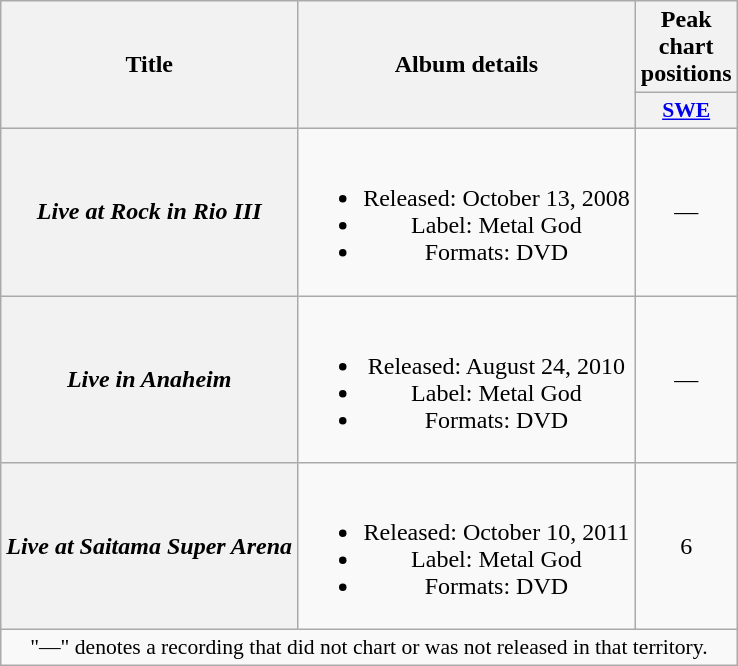<table class="wikitable plainrowheaders" style="text-align:center;">
<tr>
<th scope="col" rowspan="2">Title</th>
<th scope="col" rowspan="2">Album details</th>
<th scope="col">Peak chart positions</th>
</tr>
<tr>
<th scope="col" style="width:3em;font-size:90%;"><a href='#'>SWE</a><br></th>
</tr>
<tr>
<th scope="row"><em>Live at Rock in Rio III</em></th>
<td><br><ul><li>Released: October 13, 2008</li><li>Label: Metal God</li><li>Formats: DVD</li></ul></td>
<td>—</td>
</tr>
<tr>
<th scope="row"><em>Live in Anaheim</em></th>
<td><br><ul><li>Released: August 24, 2010</li><li>Label: Metal God</li><li>Formats: DVD</li></ul></td>
<td>—</td>
</tr>
<tr>
<th scope="row"><em>Live at Saitama Super Arena</em></th>
<td><br><ul><li>Released: October 10, 2011</li><li>Label: Metal God</li><li>Formats: DVD</li></ul></td>
<td>6</td>
</tr>
<tr>
<td colspan="15" style="font-size:90%">"—" denotes a recording that did not chart or was not released in that territory.</td>
</tr>
</table>
